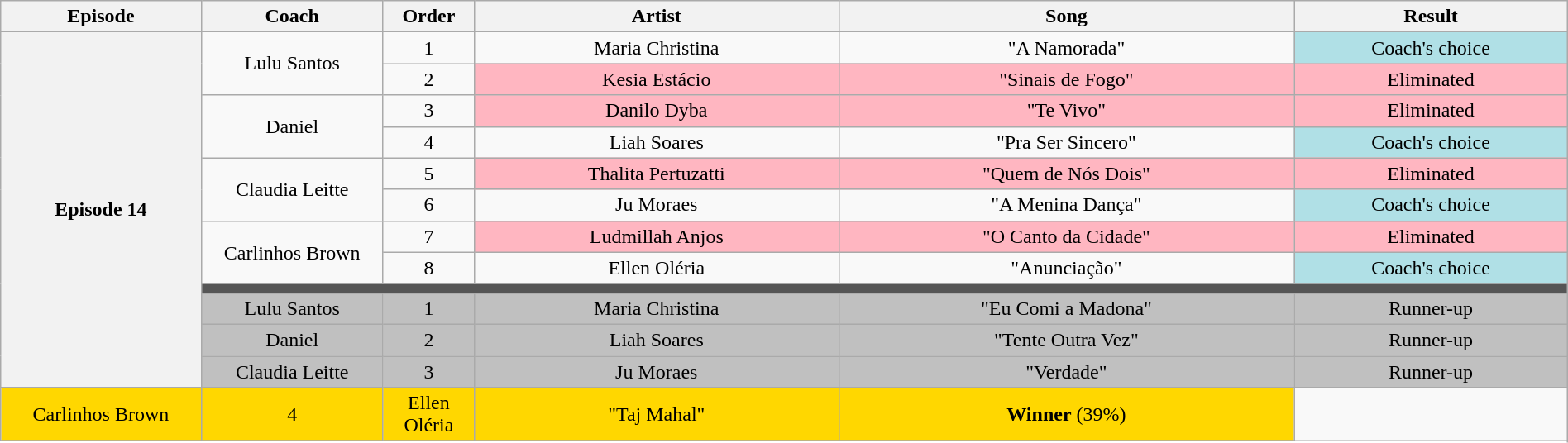<table class="wikitable" style="text-align:center; width:100%;">
<tr>
<th scope="col" width="11%">Episode</th>
<th scope="col" width="10%">Coach</th>
<th scope="col" width="05%">Order</th>
<th scope="col" width="20%">Artist</th>
<th scope="col" width="25%">Song</th>
<th scope="col" width="15%">Result</th>
</tr>
<tr>
<th scope="col" rowspan="14">Episode 14<br></th>
</tr>
<tr>
<td rowspan=2>Lulu Santos</td>
<td>1</td>
<td>Maria Christina</td>
<td>"A Namorada"</td>
<td bgcolor="B0E0E6">Coach's choice</td>
</tr>
<tr>
<td>2</td>
<td bgcolor="FFB6C1">Kesia Estácio</td>
<td bgcolor="FFB6C1">"Sinais de Fogo"</td>
<td bgcolor="FFB6C1">Eliminated</td>
</tr>
<tr>
<td rowspan=2>Daniel</td>
<td>3</td>
<td bgcolor="FFB6C1">Danilo Dyba</td>
<td bgcolor="FFB6C1">"Te Vivo"</td>
<td bgcolor="FFB6C1">Eliminated</td>
</tr>
<tr>
<td>4</td>
<td>Liah Soares</td>
<td>"Pra Ser Sincero"</td>
<td bgcolor="B0E0E6">Coach's choice</td>
</tr>
<tr>
<td rowspan=2>Claudia Leitte</td>
<td>5</td>
<td bgcolor="FFB6C1">Thalita Pertuzatti</td>
<td bgcolor="FFB6C1">"Quem de Nós Dois"</td>
<td bgcolor="FFB6C1">Eliminated</td>
</tr>
<tr>
<td>6</td>
<td>Ju Moraes</td>
<td>"A Menina Dança"</td>
<td bgcolor="B0E0E6">Coach's choice</td>
</tr>
<tr>
<td rowspan=2>Carlinhos Brown</td>
<td>7</td>
<td bgcolor="FFB6C1">Ludmillah Anjos</td>
<td bgcolor="FFB6C1">"O Canto da Cidade"</td>
<td bgcolor="FFB6C1">Eliminated</td>
</tr>
<tr>
<td>8</td>
<td>Ellen Oléria</td>
<td>"Anunciação"</td>
<td bgcolor="B0E0E6">Coach's choice</td>
</tr>
<tr>
<td colspan=6 bgcolor=555555></td>
</tr>
<tr>
</tr>
<tr bgcolor="C0C0C0">
<td>Lulu Santos</td>
<td>1</td>
<td>Maria Christina</td>
<td>"Eu Comi a Madona"</td>
<td>Runner-up</td>
</tr>
<tr bgcolor="C0C0C0">
<td>Daniel</td>
<td>2</td>
<td>Liah Soares</td>
<td>"Tente Outra Vez"</td>
<td>Runner-up</td>
</tr>
<tr bgcolor="C0C0C0">
<td>Claudia Leitte</td>
<td>3</td>
<td>Ju Moraes</td>
<td>"Verdade"</td>
<td>Runner-up</td>
</tr>
<tr bgcolor="FFD700">
<td>Carlinhos Brown</td>
<td>4</td>
<td>Ellen Oléria</td>
<td>"Taj Mahal"</td>
<td><strong>Winner</strong> (39%)</td>
</tr>
<tr>
</tr>
</table>
